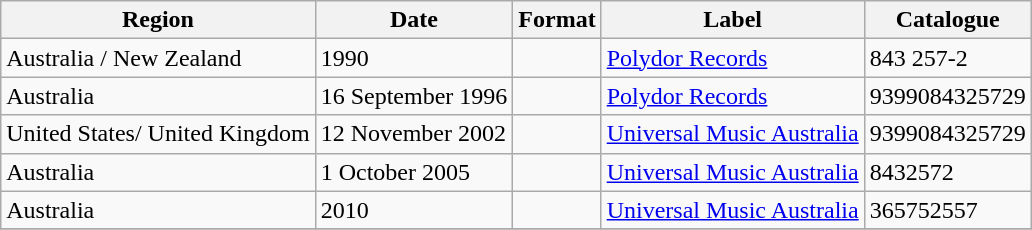<table class="wikitable plainrowheaders">
<tr>
<th scope="col">Region</th>
<th scope="col">Date</th>
<th scope="col">Format</th>
<th scope="col">Label</th>
<th scope="col">Catalogue</th>
</tr>
<tr>
<td>Australia / New Zealand</td>
<td>1990</td>
<td></td>
<td><a href='#'>Polydor Records</a></td>
<td>843 257-2</td>
</tr>
<tr>
<td>Australia</td>
<td>16 September 1996</td>
<td></td>
<td><a href='#'>Polydor Records</a></td>
<td>9399084325729</td>
</tr>
<tr>
<td>United States/ United Kingdom</td>
<td>12 November 2002</td>
<td></td>
<td><a href='#'>Universal Music Australia</a></td>
<td>9399084325729</td>
</tr>
<tr>
<td>Australia</td>
<td>1 October 2005</td>
<td></td>
<td><a href='#'>Universal Music Australia</a></td>
<td>8432572</td>
</tr>
<tr>
<td>Australia</td>
<td>2010</td>
<td></td>
<td><a href='#'>Universal Music Australia</a></td>
<td>365752557</td>
</tr>
<tr>
</tr>
</table>
